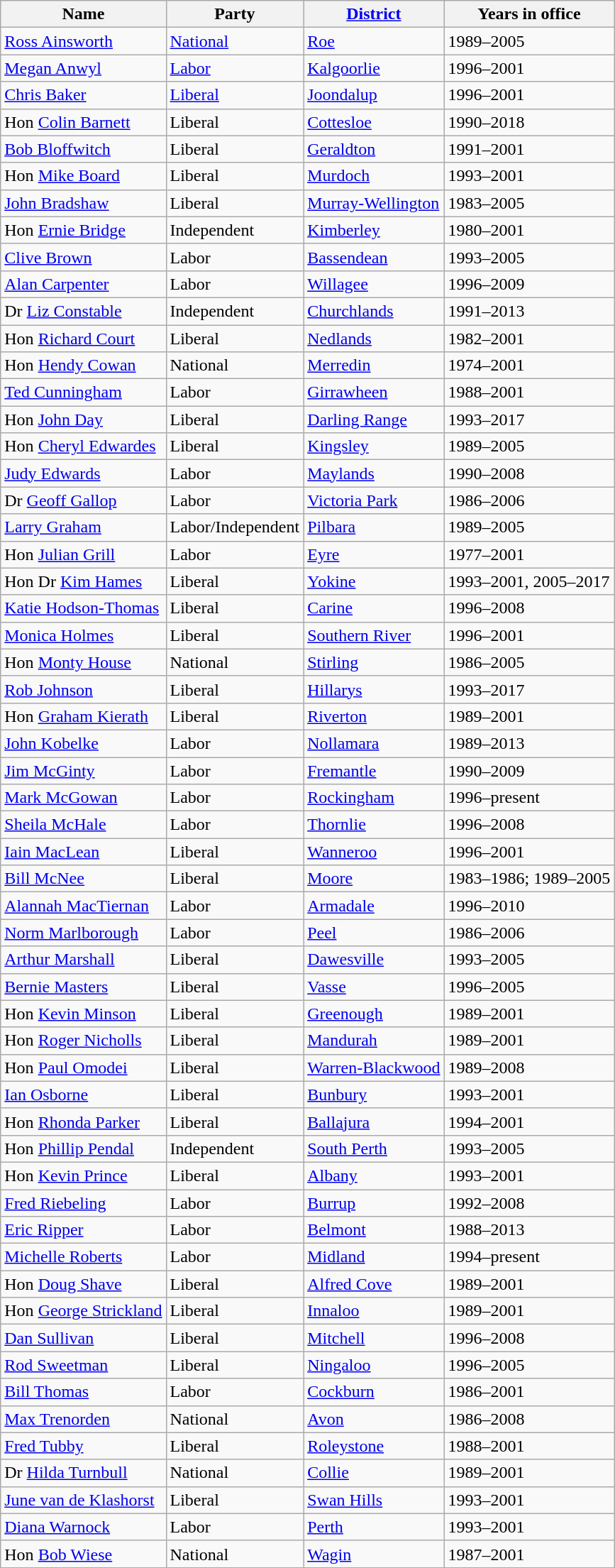<table class="wikitable sortable">
<tr>
<th><strong>Name</strong></th>
<th><strong>Party</strong></th>
<th><strong><a href='#'>District</a></strong></th>
<th><strong>Years in office</strong></th>
</tr>
<tr>
<td><a href='#'>Ross Ainsworth</a></td>
<td><a href='#'>National</a></td>
<td><a href='#'>Roe</a></td>
<td>1989–2005</td>
</tr>
<tr>
<td><a href='#'>Megan Anwyl</a></td>
<td><a href='#'>Labor</a></td>
<td><a href='#'>Kalgoorlie</a></td>
<td>1996–2001</td>
</tr>
<tr>
<td><a href='#'>Chris Baker</a></td>
<td><a href='#'>Liberal</a></td>
<td><a href='#'>Joondalup</a></td>
<td>1996–2001</td>
</tr>
<tr>
<td>Hon <a href='#'>Colin Barnett</a></td>
<td>Liberal</td>
<td><a href='#'>Cottesloe</a></td>
<td>1990–2018</td>
</tr>
<tr>
<td><a href='#'>Bob Bloffwitch</a></td>
<td>Liberal</td>
<td><a href='#'>Geraldton</a></td>
<td>1991–2001</td>
</tr>
<tr>
<td>Hon <a href='#'>Mike Board</a></td>
<td>Liberal</td>
<td><a href='#'>Murdoch</a></td>
<td>1993–2001</td>
</tr>
<tr>
<td><a href='#'>John Bradshaw</a></td>
<td>Liberal</td>
<td><a href='#'>Murray-Wellington</a></td>
<td>1983–2005</td>
</tr>
<tr>
<td>Hon <a href='#'>Ernie Bridge</a></td>
<td>Independent</td>
<td><a href='#'>Kimberley</a></td>
<td>1980–2001</td>
</tr>
<tr>
<td><a href='#'>Clive Brown</a></td>
<td>Labor</td>
<td><a href='#'>Bassendean</a></td>
<td>1993–2005</td>
</tr>
<tr>
<td><a href='#'>Alan Carpenter</a></td>
<td>Labor</td>
<td><a href='#'>Willagee</a></td>
<td>1996–2009</td>
</tr>
<tr>
<td>Dr <a href='#'>Liz Constable</a></td>
<td>Independent</td>
<td><a href='#'>Churchlands</a></td>
<td>1991–2013</td>
</tr>
<tr>
<td>Hon <a href='#'>Richard Court</a></td>
<td>Liberal</td>
<td><a href='#'>Nedlands</a></td>
<td>1982–2001</td>
</tr>
<tr>
<td>Hon <a href='#'>Hendy Cowan</a></td>
<td>National</td>
<td><a href='#'>Merredin</a></td>
<td>1974–2001</td>
</tr>
<tr>
<td><a href='#'>Ted Cunningham</a></td>
<td>Labor</td>
<td><a href='#'>Girrawheen</a></td>
<td>1988–2001</td>
</tr>
<tr>
<td>Hon <a href='#'>John Day</a></td>
<td>Liberal</td>
<td><a href='#'>Darling Range</a></td>
<td>1993–2017</td>
</tr>
<tr>
<td>Hon <a href='#'>Cheryl Edwardes</a></td>
<td>Liberal</td>
<td><a href='#'>Kingsley</a></td>
<td>1989–2005</td>
</tr>
<tr>
<td><a href='#'>Judy Edwards</a></td>
<td>Labor</td>
<td><a href='#'>Maylands</a></td>
<td>1990–2008</td>
</tr>
<tr>
<td>Dr <a href='#'>Geoff Gallop</a></td>
<td>Labor</td>
<td><a href='#'>Victoria Park</a></td>
<td>1986–2006</td>
</tr>
<tr>
<td><a href='#'>Larry Graham</a></td>
<td>Labor/Independent</td>
<td><a href='#'>Pilbara</a></td>
<td>1989–2005</td>
</tr>
<tr>
<td>Hon <a href='#'>Julian Grill</a></td>
<td>Labor</td>
<td><a href='#'>Eyre</a></td>
<td>1977–2001</td>
</tr>
<tr>
<td>Hon Dr <a href='#'>Kim Hames</a></td>
<td>Liberal</td>
<td><a href='#'>Yokine</a></td>
<td>1993–2001, 2005–2017</td>
</tr>
<tr>
<td><a href='#'>Katie Hodson-Thomas</a></td>
<td>Liberal</td>
<td><a href='#'>Carine</a></td>
<td>1996–2008</td>
</tr>
<tr>
<td><a href='#'>Monica Holmes</a></td>
<td>Liberal</td>
<td><a href='#'>Southern River</a></td>
<td>1996–2001</td>
</tr>
<tr>
<td>Hon <a href='#'>Monty House</a></td>
<td>National</td>
<td><a href='#'>Stirling</a></td>
<td>1986–2005</td>
</tr>
<tr>
<td><a href='#'>Rob Johnson</a></td>
<td>Liberal</td>
<td><a href='#'>Hillarys</a></td>
<td>1993–2017</td>
</tr>
<tr>
<td>Hon <a href='#'>Graham Kierath</a></td>
<td>Liberal</td>
<td><a href='#'>Riverton</a></td>
<td>1989–2001</td>
</tr>
<tr>
<td><a href='#'>John Kobelke</a></td>
<td>Labor</td>
<td><a href='#'>Nollamara</a></td>
<td>1989–2013</td>
</tr>
<tr>
<td><a href='#'>Jim McGinty</a></td>
<td>Labor</td>
<td><a href='#'>Fremantle</a></td>
<td>1990–2009</td>
</tr>
<tr>
<td><a href='#'>Mark McGowan</a></td>
<td>Labor</td>
<td><a href='#'>Rockingham</a></td>
<td>1996–present</td>
</tr>
<tr>
<td><a href='#'>Sheila McHale</a></td>
<td>Labor</td>
<td><a href='#'>Thornlie</a></td>
<td>1996–2008</td>
</tr>
<tr>
<td><a href='#'>Iain MacLean</a></td>
<td>Liberal</td>
<td><a href='#'>Wanneroo</a></td>
<td>1996–2001</td>
</tr>
<tr>
<td><a href='#'>Bill McNee</a></td>
<td>Liberal</td>
<td><a href='#'>Moore</a></td>
<td>1983–1986; 1989–2005</td>
</tr>
<tr>
<td><a href='#'>Alannah MacTiernan</a></td>
<td>Labor</td>
<td><a href='#'>Armadale</a></td>
<td>1996–2010</td>
</tr>
<tr>
<td><a href='#'>Norm Marlborough</a></td>
<td>Labor</td>
<td><a href='#'>Peel</a></td>
<td>1986–2006</td>
</tr>
<tr>
<td><a href='#'>Arthur Marshall</a></td>
<td>Liberal</td>
<td><a href='#'>Dawesville</a></td>
<td>1993–2005</td>
</tr>
<tr>
<td><a href='#'>Bernie Masters</a></td>
<td>Liberal</td>
<td><a href='#'>Vasse</a></td>
<td>1996–2005</td>
</tr>
<tr>
<td>Hon <a href='#'>Kevin Minson</a></td>
<td>Liberal</td>
<td><a href='#'>Greenough</a></td>
<td>1989–2001</td>
</tr>
<tr>
<td>Hon <a href='#'>Roger Nicholls</a></td>
<td>Liberal</td>
<td><a href='#'>Mandurah</a></td>
<td>1989–2001</td>
</tr>
<tr>
<td>Hon <a href='#'>Paul Omodei</a></td>
<td>Liberal</td>
<td><a href='#'>Warren-Blackwood</a></td>
<td>1989–2008</td>
</tr>
<tr>
<td><a href='#'>Ian Osborne</a></td>
<td>Liberal</td>
<td><a href='#'>Bunbury</a></td>
<td>1993–2001</td>
</tr>
<tr>
<td>Hon <a href='#'>Rhonda Parker</a></td>
<td>Liberal</td>
<td><a href='#'>Ballajura</a></td>
<td>1994–2001</td>
</tr>
<tr>
<td>Hon <a href='#'>Phillip Pendal</a></td>
<td>Independent</td>
<td><a href='#'>South Perth</a></td>
<td>1993–2005</td>
</tr>
<tr>
<td>Hon <a href='#'>Kevin Prince</a></td>
<td>Liberal</td>
<td><a href='#'>Albany</a></td>
<td>1993–2001</td>
</tr>
<tr>
<td><a href='#'>Fred Riebeling</a></td>
<td>Labor</td>
<td><a href='#'>Burrup</a></td>
<td>1992–2008</td>
</tr>
<tr>
<td><a href='#'>Eric Ripper</a></td>
<td>Labor</td>
<td><a href='#'>Belmont</a></td>
<td>1988–2013</td>
</tr>
<tr>
<td><a href='#'>Michelle Roberts</a></td>
<td>Labor</td>
<td><a href='#'>Midland</a></td>
<td>1994–present</td>
</tr>
<tr>
<td>Hon <a href='#'>Doug Shave</a></td>
<td>Liberal</td>
<td><a href='#'>Alfred Cove</a></td>
<td>1989–2001</td>
</tr>
<tr>
<td>Hon <a href='#'>George Strickland</a></td>
<td>Liberal</td>
<td><a href='#'>Innaloo</a></td>
<td>1989–2001</td>
</tr>
<tr>
<td><a href='#'>Dan Sullivan</a></td>
<td>Liberal</td>
<td><a href='#'>Mitchell</a></td>
<td>1996–2008</td>
</tr>
<tr>
<td><a href='#'>Rod Sweetman</a></td>
<td>Liberal</td>
<td><a href='#'>Ningaloo</a></td>
<td>1996–2005</td>
</tr>
<tr>
<td><a href='#'>Bill Thomas</a></td>
<td>Labor</td>
<td><a href='#'>Cockburn</a></td>
<td>1986–2001</td>
</tr>
<tr>
<td><a href='#'>Max Trenorden</a></td>
<td>National</td>
<td><a href='#'>Avon</a></td>
<td>1986–2008</td>
</tr>
<tr>
<td><a href='#'>Fred Tubby</a></td>
<td>Liberal</td>
<td><a href='#'>Roleystone</a></td>
<td>1988–2001</td>
</tr>
<tr>
<td>Dr <a href='#'>Hilda Turnbull</a></td>
<td>National</td>
<td><a href='#'>Collie</a></td>
<td>1989–2001</td>
</tr>
<tr>
<td><a href='#'>June van de Klashorst</a></td>
<td>Liberal</td>
<td><a href='#'>Swan Hills</a></td>
<td>1993–2001</td>
</tr>
<tr>
<td><a href='#'>Diana Warnock</a></td>
<td>Labor</td>
<td><a href='#'>Perth</a></td>
<td>1993–2001</td>
</tr>
<tr>
<td>Hon <a href='#'>Bob Wiese</a></td>
<td>National</td>
<td><a href='#'>Wagin</a></td>
<td>1987–2001</td>
</tr>
</table>
